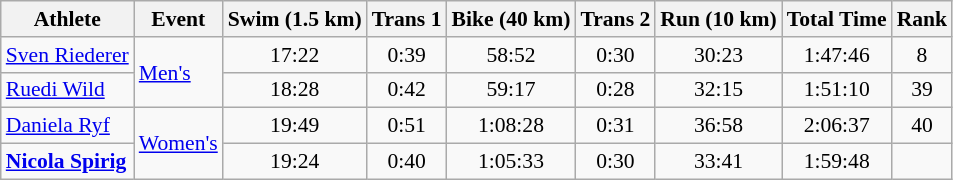<table class="wikitable" style="font-size:90%">
<tr>
<th>Athlete</th>
<th>Event</th>
<th>Swim (1.5 km)</th>
<th>Trans 1</th>
<th>Bike (40 km)</th>
<th>Trans 2</th>
<th>Run (10 km)</th>
<th>Total Time</th>
<th>Rank</th>
</tr>
<tr align=center>
<td align=left><a href='#'>Sven Riederer</a></td>
<td align=left rowspan=2><a href='#'>Men's</a></td>
<td>17:22</td>
<td>0:39</td>
<td>58:52</td>
<td>0:30</td>
<td>30:23</td>
<td>1:47:46</td>
<td>8</td>
</tr>
<tr align=center>
<td align=left><a href='#'>Ruedi Wild</a></td>
<td>18:28</td>
<td>0:42</td>
<td>59:17</td>
<td>0:28</td>
<td>32:15</td>
<td>1:51:10</td>
<td>39</td>
</tr>
<tr align=center>
<td align=left><a href='#'>Daniela Ryf</a></td>
<td align=left rowspan=2><a href='#'>Women's</a></td>
<td>19:49</td>
<td>0:51</td>
<td>1:08:28</td>
<td>0:31</td>
<td>36:58</td>
<td>2:06:37</td>
<td>40</td>
</tr>
<tr align=center>
<td align=left><strong><a href='#'>Nicola Spirig</a></strong></td>
<td>19:24</td>
<td>0:40</td>
<td>1:05:33</td>
<td>0:30</td>
<td>33:41</td>
<td>1:59:48</td>
<td></td>
</tr>
</table>
